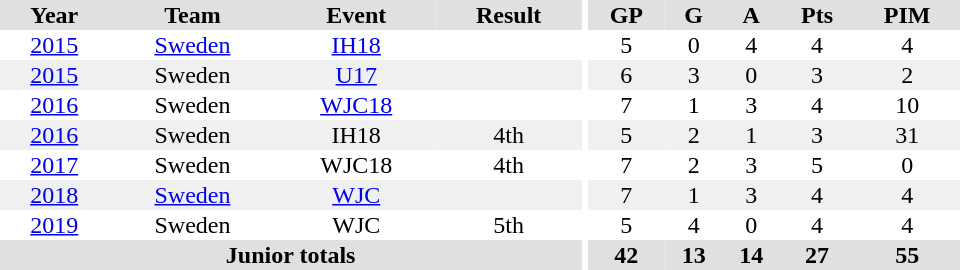<table border="0" cellpadding="1" cellspacing="0" ID="Table3" style="text-align:center; width:40em">
<tr ALIGN="center" bgcolor="#e0e0e0">
<th>Year</th>
<th>Team</th>
<th>Event</th>
<th>Result</th>
<th rowspan="99" bgcolor="#ffffff"></th>
<th>GP</th>
<th>G</th>
<th>A</th>
<th>Pts</th>
<th>PIM</th>
</tr>
<tr>
<td><a href='#'>2015</a></td>
<td><a href='#'>Sweden</a></td>
<td><a href='#'>IH18</a></td>
<td></td>
<td>5</td>
<td>0</td>
<td>4</td>
<td>4</td>
<td>4</td>
</tr>
<tr bgcolor="#f0f0f0">
<td><a href='#'>2015</a></td>
<td>Sweden</td>
<td><a href='#'>U17</a></td>
<td></td>
<td>6</td>
<td>3</td>
<td>0</td>
<td>3</td>
<td>2</td>
</tr>
<tr>
<td><a href='#'>2016</a></td>
<td>Sweden</td>
<td><a href='#'>WJC18</a></td>
<td></td>
<td>7</td>
<td>1</td>
<td>3</td>
<td>4</td>
<td>10</td>
</tr>
<tr bgcolor="#f0f0f0">
<td><a href='#'>2016</a></td>
<td>Sweden</td>
<td>IH18</td>
<td>4th</td>
<td>5</td>
<td>2</td>
<td>1</td>
<td>3</td>
<td>31</td>
</tr>
<tr>
<td><a href='#'>2017</a></td>
<td>Sweden</td>
<td>WJC18</td>
<td>4th</td>
<td>7</td>
<td>2</td>
<td>3</td>
<td>5</td>
<td>0</td>
</tr>
<tr bgcolor="#f0f0f0">
<td><a href='#'>2018</a></td>
<td><a href='#'>Sweden</a></td>
<td><a href='#'>WJC</a></td>
<td></td>
<td>7</td>
<td>1</td>
<td>3</td>
<td>4</td>
<td>4</td>
</tr>
<tr>
<td><a href='#'>2019</a></td>
<td>Sweden</td>
<td>WJC</td>
<td>5th</td>
<td>5</td>
<td>4</td>
<td>0</td>
<td>4</td>
<td>4</td>
</tr>
<tr bgcolor="#e0e0e0">
<th colspan="4">Junior totals</th>
<th>42</th>
<th>13</th>
<th>14</th>
<th>27</th>
<th>55</th>
</tr>
</table>
